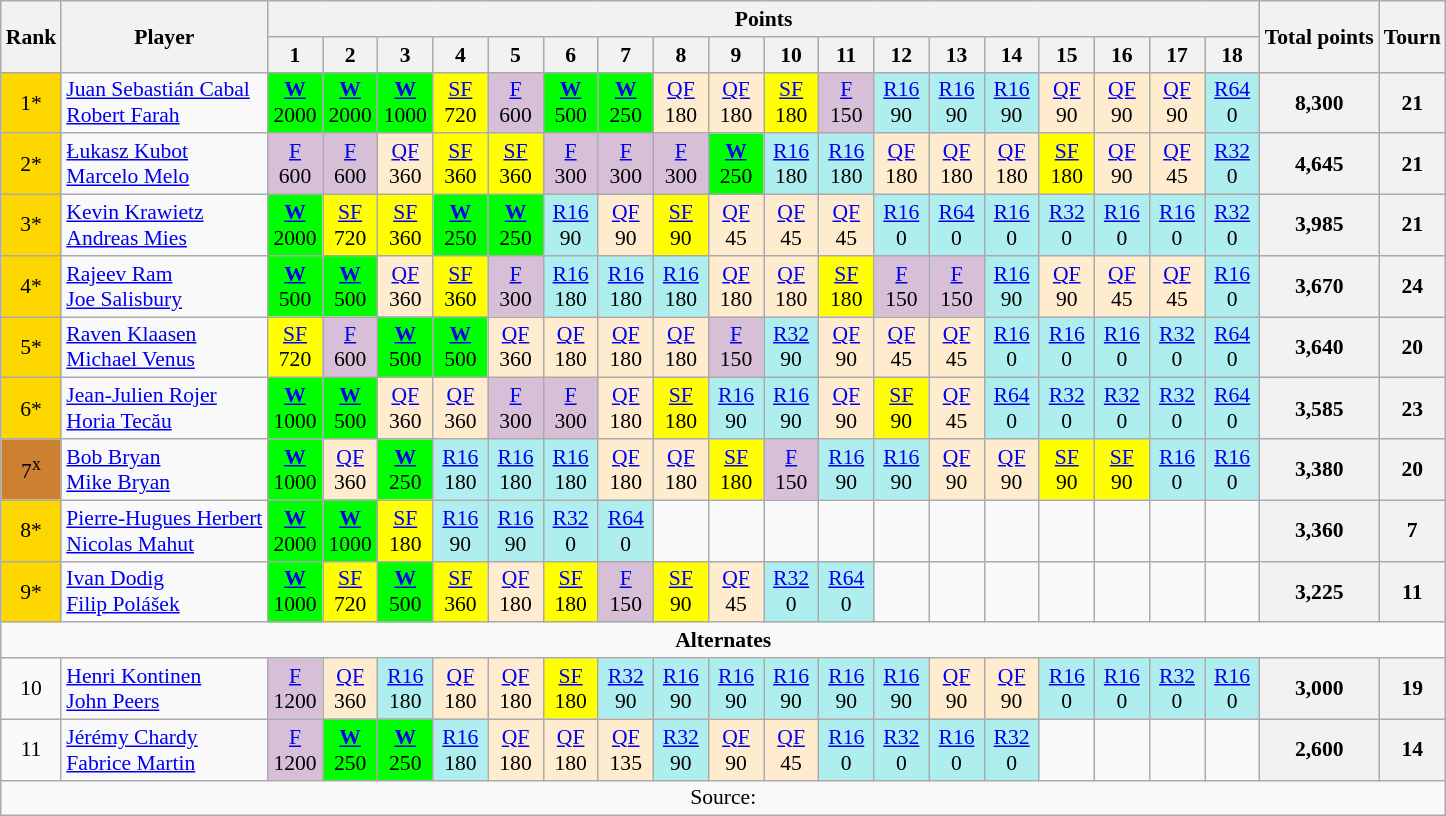<table class=wikitable style=font-size:90%;text-align:center>
<tr>
<th rowspan=2>Rank</th>
<th rowspan=2>Player</th>
<th colspan=18>Points</th>
<th rowspan=2>Total points</th>
<th rowspan=2>Tourn</th>
</tr>
<tr>
<th width=30>1</th>
<th width=30>2</th>
<th width=30>3</th>
<th width=30>4</th>
<th width=30>5</th>
<th width=30>6</th>
<th width=30>7</th>
<th width=30>8</th>
<th width=30>9</th>
<th width=30>10</th>
<th width=30>11</th>
<th width=30>12</th>
<th width=30>13</th>
<th width=30>14</th>
<th width=30>15</th>
<th width=30>16</th>
<th width=30>17</th>
<th width=30>18</th>
</tr>
<tr>
<td bgcolor=gold>1*</td>
<td align="left"> <a href='#'>Juan Sebastián Cabal</a><br> <a href='#'>Robert Farah</a></td>
<td bgcolor=lime><strong><a href='#'>W</a></strong><br>2000</td>
<td bgcolor=lime><strong><a href='#'>W</a></strong><br>2000</td>
<td bgcolor=lime><strong><a href='#'>W</a></strong><br>1000</td>
<td bgcolor=yellow><a href='#'>SF</a><br>720</td>
<td bgcolor=thistle><a href='#'>F</a><br>600</td>
<td bgcolor=lime><strong><a href='#'>W</a></strong><br>500</td>
<td bgcolor=lime><strong><a href='#'>W</a></strong><br>250</td>
<td bgcolor=ffebcd><a href='#'>QF</a><br>180</td>
<td bgcolor=ffebcd><a href='#'>QF</a><br>180</td>
<td bgcolor=yellow><a href='#'>SF</a><br>180</td>
<td bgcolor=thistle><a href='#'>F</a><br>150</td>
<td bgcolor=afeeee><a href='#'>R16</a><br>90</td>
<td bgcolor=afeeee><a href='#'>R16</a><br>90</td>
<td bgcolor=afeeee><a href='#'>R16</a><br>90</td>
<td bgcolor=ffebcd><a href='#'>QF</a><br>90</td>
<td bgcolor=ffebcd><a href='#'>QF</a><br>90</td>
<td bgcolor=ffebcd><a href='#'>QF</a><br>90</td>
<td bgcolor=afeeee><a href='#'>R64</a><br>0</td>
<th>8,300</th>
<th>21</th>
</tr>
<tr>
<td bgcolor=gold>2*</td>
<td align="left"> <a href='#'>Łukasz Kubot</a><br> <a href='#'>Marcelo Melo</a></td>
<td bgcolor=thistle><a href='#'>F</a><br>600</td>
<td bgcolor=thistle><a href='#'>F</a><br>600</td>
<td bgcolor=ffebcd><a href='#'>QF</a><br>360</td>
<td bgcolor=yellow><a href='#'>SF</a><br>360</td>
<td bgcolor=yellow><a href='#'>SF</a><br>360</td>
<td bgcolor=thistle><a href='#'>F</a><br>300</td>
<td bgcolor=thistle><a href='#'>F</a><br>300</td>
<td bgcolor=thistle><a href='#'>F</a><br>300</td>
<td bgcolor=lime><strong><a href='#'>W</a></strong><br>250</td>
<td bgcolor=afeeee><a href='#'>R16</a><br>180</td>
<td bgcolor=afeeee><a href='#'>R16</a><br>180</td>
<td bgcolor=ffebcd><a href='#'>QF</a><br>180</td>
<td bgcolor=ffebcd><a href='#'>QF</a><br>180</td>
<td bgcolor=ffebcd><a href='#'>QF</a><br>180</td>
<td bgcolor=yellow><a href='#'>SF</a><br>180</td>
<td bgcolor=ffebcd><a href='#'>QF</a><br>90</td>
<td bgcolor=ffebcd><a href='#'>QF</a><br>45</td>
<td bgcolor=afeeee><a href='#'>R32</a><br>0</td>
<th>4,645</th>
<th>21</th>
</tr>
<tr>
<td bgcolor=gold>3*</td>
<td align="left"> <a href='#'>Kevin Krawietz</a><br> <a href='#'>Andreas Mies</a></td>
<td bgcolor=lime><strong><a href='#'>W</a></strong><br>2000</td>
<td bgcolor=yellow><a href='#'>SF</a><br>720</td>
<td bgcolor=yellow><a href='#'>SF</a><br>360</td>
<td bgcolor=lime><strong><a href='#'>W</a></strong><br>250</td>
<td bgcolor=lime><strong><a href='#'>W</a></strong><br>250</td>
<td bgcolor=afeeee><a href='#'>R16</a><br>90</td>
<td bgcolor=ffebcd><a href='#'>QF</a><br>90</td>
<td bgcolor=yellow><a href='#'>SF</a><br>90</td>
<td bgcolor=ffebcd><a href='#'>QF</a><br>45</td>
<td bgcolor=ffebcd><a href='#'>QF</a><br>45</td>
<td bgcolor=ffebcd><a href='#'>QF</a><br>45</td>
<td bgcolor=afeeee><a href='#'>R16</a><br>0</td>
<td bgcolor=afeeee><a href='#'>R64</a><br>0</td>
<td bgcolor=afeeee><a href='#'>R16</a><br>0</td>
<td bgcolor=afeeee><a href='#'>R32</a><br>0</td>
<td bgcolor=afeeee><a href='#'>R16</a><br>0</td>
<td bgcolor=afeeee><a href='#'>R16</a><br>0</td>
<td bgcolor=afeeee><a href='#'>R32</a><br>0</td>
<th>3,985</th>
<th>21</th>
</tr>
<tr>
<td bgcolor=gold>4*</td>
<td align="left"> <a href='#'>Rajeev Ram</a><br> <a href='#'>Joe Salisbury</a></td>
<td bgcolor=lime><strong><a href='#'>W</a></strong><br>500</td>
<td bgcolor=lime><strong><a href='#'>W</a></strong><br>500</td>
<td bgcolor=ffebcd><a href='#'>QF</a><br>360</td>
<td bgcolor=yellow><a href='#'>SF</a><br>360</td>
<td bgcolor=thistle><a href='#'>F</a><br>300</td>
<td bgcolor=afeeee><a href='#'>R16</a><br>180</td>
<td bgcolor=afeeee><a href='#'>R16</a><br>180</td>
<td bgcolor=afeeee><a href='#'>R16</a><br>180</td>
<td bgcolor=ffebcd><a href='#'>QF</a><br>180</td>
<td bgcolor=ffebcd><a href='#'>QF</a><br>180</td>
<td bgcolor=yellow><a href='#'>SF</a><br>180</td>
<td bgcolor=thistle><a href='#'>F</a><br>150</td>
<td bgcolor=thistle><a href='#'>F</a><br>150</td>
<td bgcolor=afeeee><a href='#'>R16</a><br>90</td>
<td bgcolor=ffebcd><a href='#'>QF</a><br>90</td>
<td bgcolor=ffebcd><a href='#'>QF</a><br>45</td>
<td bgcolor=ffebcd><a href='#'>QF</a><br>45</td>
<td bgcolor=afeeee><a href='#'>R16</a><br>0</td>
<th>3,670</th>
<th>24</th>
</tr>
<tr>
<td bgcolor=gold>5*</td>
<td align="left"> <a href='#'>Raven Klaasen</a><br> <a href='#'>Michael Venus</a></td>
<td bgcolor=yellow><a href='#'>SF</a><br>720</td>
<td bgcolor=thistle><a href='#'>F</a><br>600</td>
<td bgcolor=lime><strong><a href='#'>W</a></strong><br>500</td>
<td bgcolor=lime><strong><a href='#'>W</a></strong><br>500</td>
<td bgcolor=ffebcd><a href='#'>QF</a><br>360</td>
<td bgcolor=ffebcd><a href='#'>QF</a><br>180</td>
<td bgcolor=ffebcd><a href='#'>QF</a><br>180</td>
<td bgcolor=ffebcd><a href='#'>QF</a><br>180</td>
<td bgcolor=thistle><a href='#'>F</a><br>150</td>
<td bgcolor=afeeee><a href='#'>R32</a><br>90</td>
<td bgcolor=ffebcd><a href='#'>QF</a><br>90</td>
<td bgcolor=ffebcd><a href='#'>QF</a><br>45</td>
<td bgcolor=ffebcd><a href='#'>QF</a><br>45</td>
<td bgcolor=afeeee><a href='#'>R16</a><br>0</td>
<td bgcolor=afeeee><a href='#'>R16</a><br>0</td>
<td bgcolor=afeeee><a href='#'>R16</a><br>0</td>
<td bgcolor=afeeee><a href='#'>R32</a><br>0</td>
<td bgcolor=afeeee><a href='#'>R64</a><br>0</td>
<th>3,640</th>
<th>20</th>
</tr>
<tr>
<td bgcolor=gold>6*</td>
<td align="left"> <a href='#'>Jean-Julien Rojer</a><br> <a href='#'>Horia Tecău</a></td>
<td bgcolor=lime><strong><a href='#'>W</a></strong><br>1000</td>
<td bgcolor=lime><strong><a href='#'>W</a></strong><br>500</td>
<td bgcolor=ffebcd><a href='#'>QF</a><br>360</td>
<td bgcolor=ffebcd><a href='#'>QF</a><br>360</td>
<td bgcolor=thistle><a href='#'>F</a><br>300</td>
<td bgcolor=thistle><a href='#'>F</a><br>300</td>
<td bgcolor=ffebcd><a href='#'>QF</a><br>180</td>
<td bgcolor=yellow><a href='#'>SF</a><br>180</td>
<td bgcolor=afeeee><a href='#'>R16</a><br>90</td>
<td bgcolor=afeeee><a href='#'>R16</a><br>90</td>
<td bgcolor=ffebcd><a href='#'>QF</a><br>90</td>
<td bgcolor=yellow><a href='#'>SF</a><br>90</td>
<td bgcolor=ffebcd><a href='#'>QF</a><br>45</td>
<td bgcolor=afeeee><a href='#'>R64</a><br>0</td>
<td bgcolor=afeeee><a href='#'>R32</a><br>0</td>
<td bgcolor=afeeee><a href='#'>R32</a><br>0</td>
<td bgcolor=afeeee><a href='#'>R32</a><br>0</td>
<td bgcolor=afeeee><a href='#'>R64</a><br>0</td>
<th>3,585</th>
<th>23</th>
</tr>
<tr>
<td bgcolor=cd7f32>7<sup>x</sup></td>
<td align="left"> <a href='#'>Bob Bryan</a><br> <a href='#'>Mike Bryan</a></td>
<td bgcolor=lime><strong><a href='#'>W</a></strong><br>1000</td>
<td bgcolor=ffebcd><a href='#'>QF</a><br>360</td>
<td bgcolor=lime><strong><a href='#'>W</a></strong><br>250</td>
<td bgcolor=afeeee><a href='#'>R16</a><br>180</td>
<td bgcolor=afeeee><a href='#'>R16</a><br>180</td>
<td bgcolor=afeeee><a href='#'>R16</a><br>180</td>
<td bgcolor=ffebcd><a href='#'>QF</a><br>180</td>
<td bgcolor=ffebcd><a href='#'>QF</a><br>180</td>
<td bgcolor=yellow><a href='#'>SF</a><br>180</td>
<td bgcolor=thistle><a href='#'>F</a><br>150</td>
<td bgcolor=afeeee><a href='#'>R16</a><br>90</td>
<td bgcolor=afeeee><a href='#'>R16</a><br>90</td>
<td bgcolor=ffebcd><a href='#'>QF</a><br>90</td>
<td bgcolor=ffebcd><a href='#'>QF</a><br>90</td>
<td bgcolor=yellow><a href='#'>SF</a><br>90</td>
<td bgcolor=yellow><a href='#'>SF</a><br>90</td>
<td bgcolor=afeeee><a href='#'>R16</a><br>0</td>
<td bgcolor=afeeee><a href='#'>R16</a><br>0</td>
<th>3,380</th>
<th>20</th>
</tr>
<tr>
<td bgcolor=gold>8*</td>
<td align="left"> <a href='#'>Pierre-Hugues Herbert</a><br> <a href='#'>Nicolas Mahut</a></td>
<td bgcolor=lime><strong><a href='#'>W</a></strong><br>2000</td>
<td bgcolor=lime><strong><a href='#'>W</a></strong><br>1000</td>
<td bgcolor=yellow><a href='#'>SF</a><br>180</td>
<td bgcolor=afeeee><a href='#'>R16</a><br>90</td>
<td bgcolor=afeeee><a href='#'>R16</a><br>90</td>
<td bgcolor=afeeee><a href='#'>R32</a><br>0</td>
<td bgcolor=afeeee><a href='#'>R64</a><br>0</td>
<td></td>
<td></td>
<td></td>
<td></td>
<td></td>
<td></td>
<td></td>
<td></td>
<td></td>
<td></td>
<td></td>
<th>3,360</th>
<th>7</th>
</tr>
<tr>
<td bgcolor=gold>9*</td>
<td align="left"> <a href='#'>Ivan Dodig</a><br> <a href='#'>Filip Polášek</a></td>
<td bgcolor=lime><strong><a href='#'>W</a></strong><br>1000</td>
<td bgcolor=yellow><a href='#'>SF</a><br>720</td>
<td bgcolor=lime><strong><a href='#'>W</a></strong><br>500</td>
<td bgcolor=yellow><a href='#'>SF</a><br>360</td>
<td bgcolor=ffebcd><a href='#'>QF</a><br>180</td>
<td bgcolor=yellow><a href='#'>SF</a><br>180</td>
<td bgcolor=thistle><a href='#'>F</a><br>150</td>
<td bgcolor=yellow><a href='#'>SF</a><br>90</td>
<td bgcolor=ffebcd><a href='#'>QF</a><br>45</td>
<td bgcolor=afeeee><a href='#'>R32</a><br>0</td>
<td bgcolor=afeeee><a href='#'>R64</a><br>0</td>
<td></td>
<td></td>
<td></td>
<td></td>
<td></td>
<td></td>
<td></td>
<th>3,225</th>
<th>11</th>
</tr>
<tr>
<td colspan="22"><strong>Alternates</strong></td>
</tr>
<tr>
<td>10</td>
<td align="left"> <a href='#'>Henri Kontinen</a><br> <a href='#'>John Peers</a></td>
<td bgcolor=thistle><a href='#'>F</a><br>1200</td>
<td bgcolor=ffebcd><a href='#'>QF</a><br>360</td>
<td bgcolor=afeeee><a href='#'>R16</a><br>180</td>
<td bgcolor=ffebcd><a href='#'>QF</a><br>180</td>
<td bgcolor=ffebcd><a href='#'>QF</a><br>180</td>
<td bgcolor=yellow><a href='#'>SF</a><br>180</td>
<td bgcolor=afeeee><a href='#'>R32</a><br>90</td>
<td bgcolor=afeeee><a href='#'>R16</a><br>90</td>
<td bgcolor=afeeee><a href='#'>R16</a><br>90</td>
<td bgcolor=afeeee><a href='#'>R16</a><br>90</td>
<td bgcolor=afeeee><a href='#'>R16</a><br>90</td>
<td bgcolor=afeeee><a href='#'>R16</a><br>90</td>
<td bgcolor=ffebcd><a href='#'>QF</a><br>90</td>
<td bgcolor=ffebcd><a href='#'>QF</a><br>90</td>
<td bgcolor=afeeee><a href='#'>R16</a><br>0</td>
<td bgcolor=afeeee><a href='#'>R16</a><br>0</td>
<td bgcolor=afeeee><a href='#'>R32</a><br>0</td>
<td bgcolor=afeeee><a href='#'>R16</a><br>0</td>
<th>3,000</th>
<th>19</th>
</tr>
<tr>
<td>11</td>
<td align="left"> <a href='#'>Jérémy Chardy</a><br> <a href='#'>Fabrice Martin</a></td>
<td bgcolor=thistle><a href='#'>F</a><br>1200</td>
<td bgcolor=lime><strong><a href='#'>W</a></strong><br>250</td>
<td bgcolor=lime><strong><a href='#'>W</a></strong><br>250</td>
<td bgcolor=afeeee><a href='#'>R16</a><br>180</td>
<td bgcolor=ffebcd><a href='#'>QF</a><br>180</td>
<td bgcolor=ffebcd><a href='#'>QF</a><br>180</td>
<td bgcolor=ffebcd><a href='#'>QF</a><br>135</td>
<td bgcolor=afeeee><a href='#'>R32</a><br>90</td>
<td bgcolor=ffebcd><a href='#'>QF</a><br>90</td>
<td bgcolor=ffebcd><a href='#'>QF</a><br>45</td>
<td bgcolor=afeeee><a href='#'>R16</a><br>0</td>
<td bgcolor=afeeee><a href='#'>R32</a><br>0</td>
<td bgcolor=afeeee><a href='#'>R16</a><br>0</td>
<td bgcolor=afeeee><a href='#'>R32</a><br>0</td>
<td></td>
<td></td>
<td></td>
<td></td>
<th>2,600</th>
<th>14</th>
</tr>
<tr>
<td colspan="22">Source:</td>
</tr>
</table>
